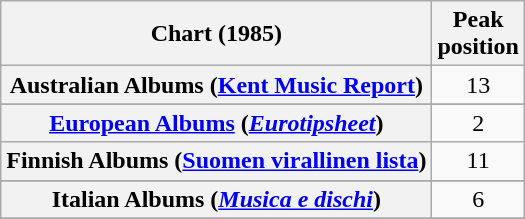<table class="wikitable sortable plainrowheaders" style="text-align:center">
<tr>
<th scope="col">Chart (1985)</th>
<th scope="col">Peak<br>position</th>
</tr>
<tr>
<th scope="row">Australian Albums (<a href='#'>Kent Music Report</a>)</th>
<td>13</td>
</tr>
<tr>
</tr>
<tr>
</tr>
<tr>
</tr>
<tr>
<th scope="row"><a href='#'>European Albums</a> (<em><a href='#'>Eurotipsheet</a></em>)</th>
<td>2</td>
</tr>
<tr>
<th scope="row">Finnish Albums (<a href='#'>Suomen virallinen lista</a>)</th>
<td>11</td>
</tr>
<tr>
</tr>
<tr>
<th scope="row">Italian Albums (<em><a href='#'>Musica e dischi</a></em>)</th>
<td>6</td>
</tr>
<tr>
</tr>
<tr>
</tr>
<tr>
</tr>
<tr>
</tr>
<tr>
</tr>
<tr>
</tr>
</table>
